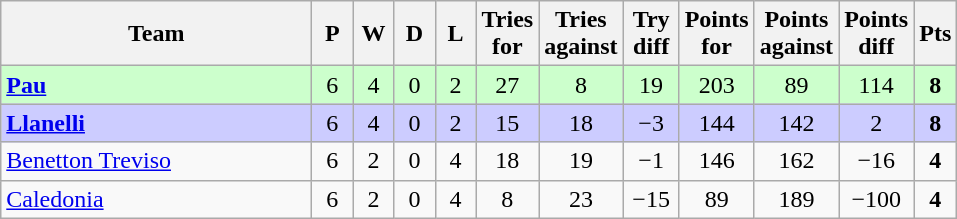<table class="wikitable" style="text-align: center;">
<tr>
<th width="200">Team</th>
<th width="20">P</th>
<th width="20">W</th>
<th width="20">D</th>
<th width="20">L</th>
<th width="20">Tries for</th>
<th width="20">Tries against</th>
<th width="30">Try diff</th>
<th width="20">Points for</th>
<th width="20">Points against</th>
<th width="25">Points diff</th>
<th width="20">Pts</th>
</tr>
<tr bgcolor="#ccffcc">
<td align="left">  <strong><a href='#'>Pau</a></strong></td>
<td>6</td>
<td>4</td>
<td>0</td>
<td>2</td>
<td>27</td>
<td>8</td>
<td>19</td>
<td>203</td>
<td>89</td>
<td>114</td>
<td><strong>8</strong></td>
</tr>
<tr bgcolor="#ccccff">
<td align="left"> <strong><a href='#'>Llanelli</a></strong></td>
<td>6</td>
<td>4</td>
<td>0</td>
<td>2</td>
<td>15</td>
<td>18</td>
<td>−3</td>
<td>144</td>
<td>142</td>
<td>2</td>
<td><strong>8</strong></td>
</tr>
<tr>
<td align="left"> <a href='#'>Benetton Treviso</a></td>
<td>6</td>
<td>2</td>
<td>0</td>
<td>4</td>
<td>18</td>
<td>19</td>
<td>−1</td>
<td>146</td>
<td>162</td>
<td>−16</td>
<td><strong>4</strong></td>
</tr>
<tr>
<td align="left">  <a href='#'>Caledonia</a></td>
<td>6</td>
<td>2</td>
<td>0</td>
<td>4</td>
<td>8</td>
<td>23</td>
<td>−15</td>
<td>89</td>
<td>189</td>
<td>−100</td>
<td><strong>4</strong></td>
</tr>
</table>
